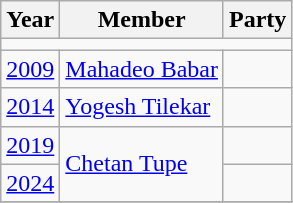<table class="wikitable">
<tr>
<th>Year</th>
<th>Member</th>
<th colspan=2>Party</th>
</tr>
<tr>
<td colspan=4></td>
</tr>
<tr>
<td><a href='#'>2009</a></td>
<td><a href='#'>Mahadeo Babar</a></td>
<td></td>
</tr>
<tr>
<td><a href='#'>2014</a></td>
<td><a href='#'>Yogesh Tilekar</a></td>
<td></td>
</tr>
<tr>
<td><a href='#'>2019</a></td>
<td rowspan="2"><a href='#'>Chetan Tupe</a></td>
<td></td>
</tr>
<tr>
<td><a href='#'>2024</a></td>
<td></td>
</tr>
<tr>
</tr>
</table>
